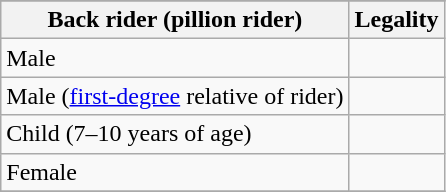<table class="wikitable" font-size: 100%;">
<tr style="color:black;">
</tr>
<tr>
<th>Back rider (pillion rider)</th>
<th>Legality</th>
</tr>
<tr>
<td>Male</td>
<td></td>
</tr>
<tr>
<td>Male (<a href='#'>first-degree</a> relative of rider)</td>
<td></td>
</tr>
<tr>
<td>Child (7–10 years of age)</td>
<td></td>
</tr>
<tr>
<td>Female</td>
<td></td>
</tr>
<tr>
</tr>
</table>
